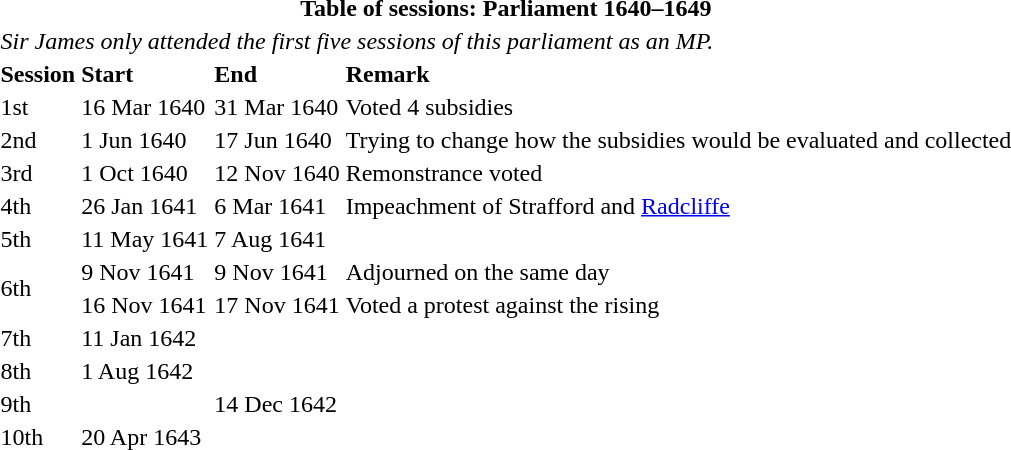<table>
<tr>
<th colspan=4>Table of sessions: Parliament 1640–1649</th>
</tr>
<tr>
<td colspan=4><em>Sir James only attended the first five sessions of this parliament as an MP.</em></td>
</tr>
<tr>
<th>Session</th>
<th align=left>Start</th>
<th align=left>End</th>
<th align=left>Remark</th>
</tr>
<tr>
<td>1st</td>
<td>16 Mar 1640</td>
<td>31 Mar 1640</td>
<td>Voted 4 subsidies</td>
</tr>
<tr>
<td>2nd</td>
<td>1 Jun 1640</td>
<td>17 Jun 1640</td>
<td>Trying to change how the subsidies would be evaluated and collected</td>
</tr>
<tr>
<td>3rd</td>
<td>1 Oct 1640</td>
<td>12 Nov 1640</td>
<td>Remonstrance voted</td>
</tr>
<tr>
<td>4th</td>
<td>26 Jan 1641</td>
<td>6 Mar 1641</td>
<td>Impeachment of Strafford and <a href='#'>Radcliffe</a></td>
</tr>
<tr>
<td>5th</td>
<td>11 May 1641</td>
<td>7 Aug 1641</td>
<td></td>
</tr>
<tr>
<td rowspan=2>6th</td>
<td>9 Nov 1641</td>
<td>9 Nov 1641</td>
<td>Adjourned on the same day</td>
</tr>
<tr>
<td>16 Nov 1641</td>
<td>17 Nov 1641</td>
<td>Voted a protest against the rising</td>
</tr>
<tr>
<td>7th</td>
<td>11 Jan 1642</td>
<td></td>
<td></td>
</tr>
<tr>
<td>8th</td>
<td>1 Aug 1642</td>
<td></td>
<td></td>
</tr>
<tr>
<td>9th</td>
<td></td>
<td>14 Dec 1642</td>
</tr>
<tr>
<td>10th</td>
<td>20 Apr 1643</td>
<td></td>
<td></td>
</tr>
</table>
